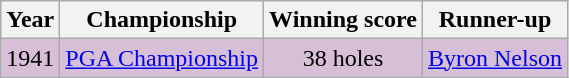<table class="wikitable">
<tr>
<th>Year</th>
<th>Championship</th>
<th>Winning score</th>
<th>Runner-up</th>
</tr>
<tr style="background:#D8BFD8;">
<td>1941</td>
<td><a href='#'>PGA Championship</a></td>
<td align=center>38 holes</td>
<td> <a href='#'>Byron Nelson</a></td>
</tr>
</table>
